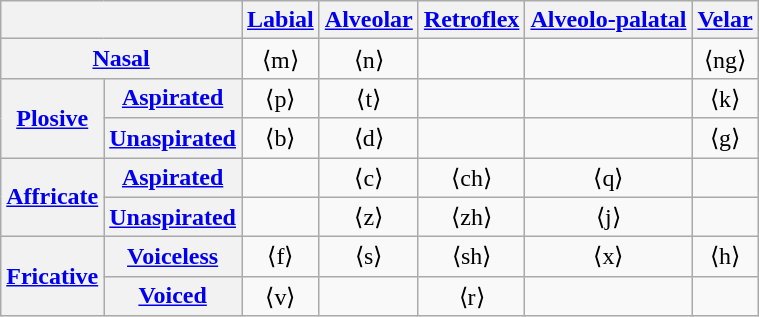<table class="wikitable" style="text-align: center">
<tr>
<th colspan=2></th>
<th><a href='#'>Labial</a></th>
<th><a href='#'>Alveolar</a></th>
<th><a href='#'>Retroflex</a></th>
<th><a href='#'>Alveolo-palatal</a></th>
<th><a href='#'>Velar</a></th>
</tr>
<tr>
<th colspan=2><a href='#'>Nasal</a></th>
<td> ⟨m⟩</td>
<td> ⟨n⟩</td>
<td></td>
<td></td>
<td> ⟨ng⟩</td>
</tr>
<tr>
<th rowspan=2><a href='#'>Plosive</a></th>
<th><a href='#'>Aspirated</a></th>
<td> ⟨p⟩</td>
<td> ⟨t⟩</td>
<td></td>
<td></td>
<td> ⟨k⟩</td>
</tr>
<tr>
<th><a href='#'>Unaspirated</a></th>
<td> ⟨b⟩</td>
<td> ⟨d⟩</td>
<td></td>
<td></td>
<td> ⟨g⟩</td>
</tr>
<tr>
<th rowspan=2><a href='#'>Affricate</a></th>
<th><a href='#'>Aspirated</a></th>
<td></td>
<td> ⟨c⟩</td>
<td> ⟨ch⟩</td>
<td> ⟨q⟩</td>
<td></td>
</tr>
<tr>
<th><a href='#'>Unaspirated</a></th>
<td></td>
<td> ⟨z⟩</td>
<td> ⟨zh⟩</td>
<td> ⟨j⟩</td>
<td></td>
</tr>
<tr>
<th rowspan=2><a href='#'>Fricative</a></th>
<th><a href='#'>Voiceless</a></th>
<td> ⟨f⟩</td>
<td> ⟨s⟩</td>
<td> ⟨sh⟩</td>
<td> ⟨x⟩</td>
<td> ⟨h⟩</td>
</tr>
<tr>
<th><a href='#'>Voiced</a></th>
<td> ⟨v⟩</td>
<td></td>
<td> ⟨r⟩</td>
<td></td>
<td></td>
</tr>
</table>
